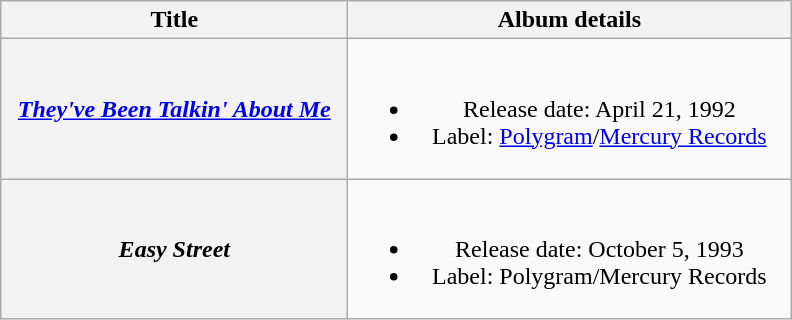<table class="wikitable plainrowheaders" style="text-align:center;">
<tr>
<th style="width:14em;">Title</th>
<th style="width:18em;">Album details</th>
</tr>
<tr>
<th scope="row"><em><a href='#'>They've Been Talkin' About Me</a></em></th>
<td><br><ul><li>Release date: April 21, 1992</li><li>Label: <a href='#'>Polygram</a>/<a href='#'>Mercury Records</a></li></ul></td>
</tr>
<tr>
<th scope="row"><em>Easy Street</em></th>
<td><br><ul><li>Release date: October 5, 1993</li><li>Label: Polygram/Mercury Records</li></ul></td>
</tr>
</table>
